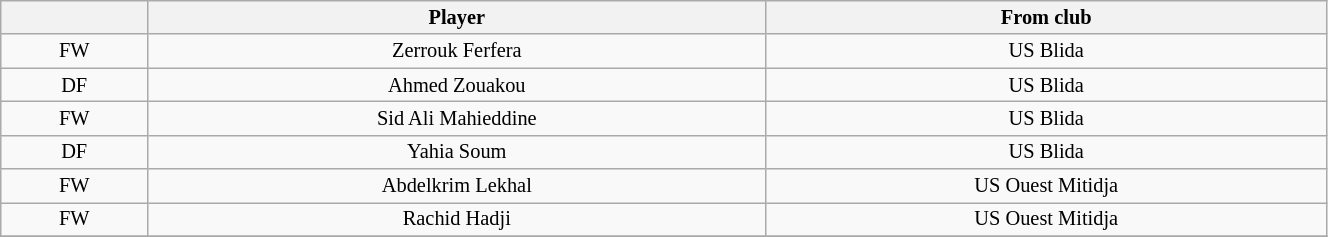<table class="wikitable sortable" style="width:70%; text-align:center; font-size:85%; text-align:centre;">
<tr>
<th></th>
<th>Player</th>
<th>From club</th>
</tr>
<tr>
<td>FW</td>
<td>Zerrouk Ferfera</td>
<td>US Blida</td>
</tr>
<tr>
<td>DF</td>
<td>Ahmed Zouakou</td>
<td>US Blida</td>
</tr>
<tr>
<td>FW</td>
<td>Sid Ali Mahieddine</td>
<td>US Blida</td>
</tr>
<tr>
<td>DF</td>
<td>Yahia Soum</td>
<td>US Blida</td>
</tr>
<tr>
<td>FW</td>
<td>Abdelkrim Lekhal</td>
<td>US Ouest Mitidja</td>
</tr>
<tr>
<td>FW</td>
<td>Rachid Hadji</td>
<td>US Ouest Mitidja</td>
</tr>
<tr>
</tr>
</table>
